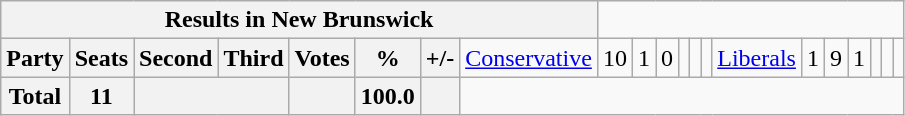<table class="wikitable">
<tr>
<th colspan=9>Results in New Brunswick</th>
</tr>
<tr>
<th colspan=2>Party</th>
<th>Seats</th>
<th>Second</th>
<th>Third</th>
<th>Votes</th>
<th>%</th>
<th>+/-<br></th>
<td><a href='#'>Conservative</a></td>
<td align="right">10</td>
<td align="right">1</td>
<td align="right">0</td>
<td align="right"></td>
<td align="right"></td>
<td align="right"><br></td>
<td><a href='#'>Liberals</a></td>
<td align="right">1</td>
<td align="right">9</td>
<td align="right">1</td>
<td align="right"></td>
<td align="right"></td>
<td align="right"></td>
</tr>
<tr>
<th colspan="2">Total</th>
<th>11</th>
<th colspan="2"></th>
<th></th>
<th>100.0</th>
<th></th>
</tr>
</table>
